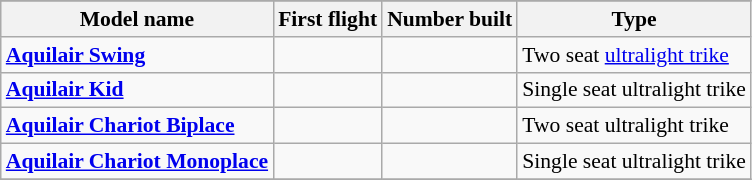<table class="wikitable" align=center style="font-size:90%;">
<tr>
</tr>
<tr style="background:#efefef;">
<th>Model name</th>
<th>First flight</th>
<th>Number built</th>
<th>Type</th>
</tr>
<tr>
<td align=left><strong><a href='#'>Aquilair Swing</a></strong></td>
<td align=center></td>
<td align=center></td>
<td align=left>Two seat <a href='#'>ultralight trike</a></td>
</tr>
<tr>
<td align=left><strong><a href='#'>Aquilair Kid</a></strong></td>
<td align=center></td>
<td align=center></td>
<td align=left>Single seat ultralight trike</td>
</tr>
<tr>
<td align=left><strong><a href='#'>Aquilair Chariot Biplace</a></strong></td>
<td align=center></td>
<td align=center></td>
<td align=left>Two seat ultralight trike</td>
</tr>
<tr>
<td align=left><strong><a href='#'>Aquilair Chariot Monoplace</a></strong></td>
<td align=center></td>
<td align=center></td>
<td align=left>Single seat ultralight trike</td>
</tr>
<tr>
</tr>
</table>
